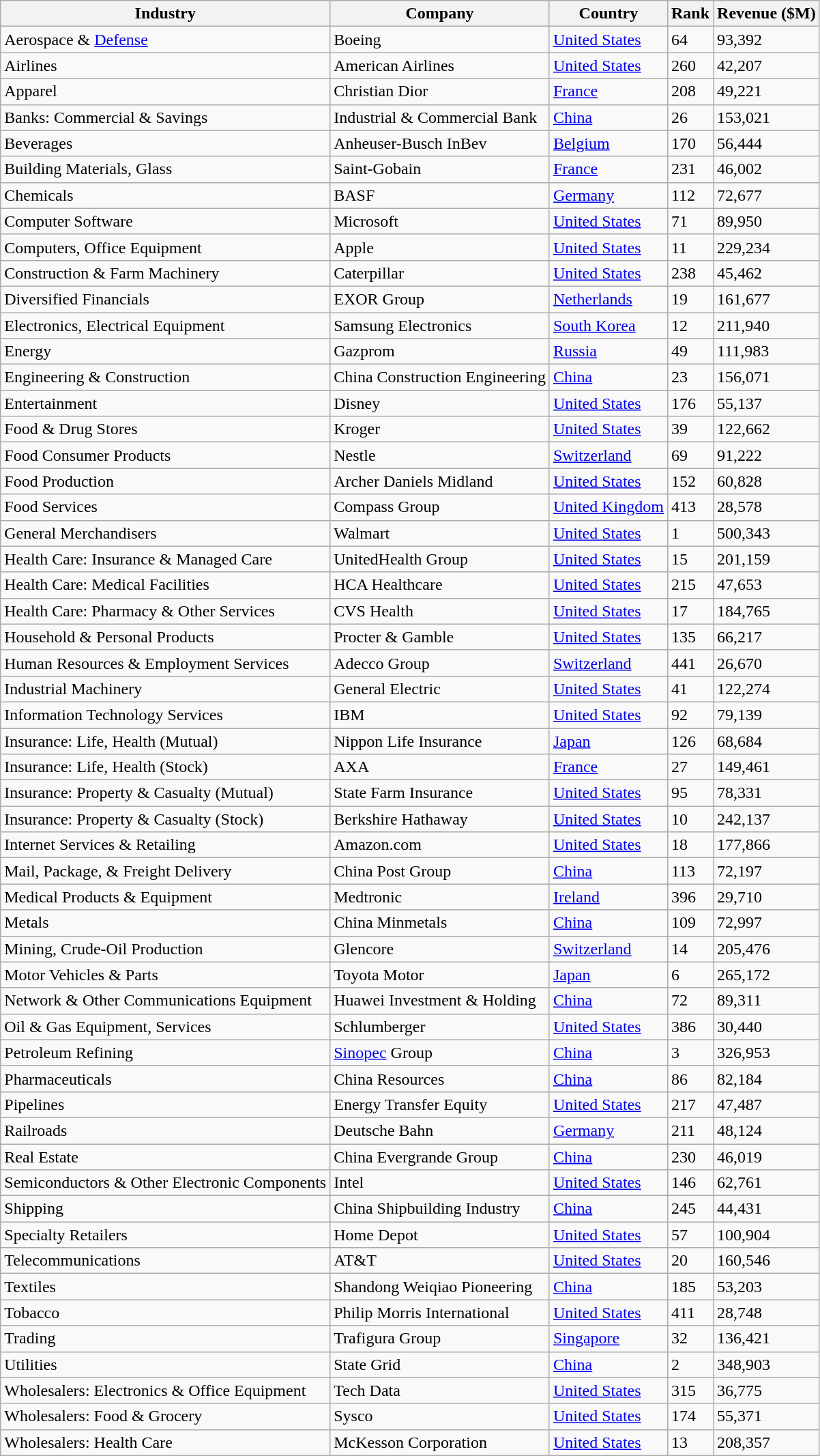<table class="wikitable sortable">
<tr>
<th>Industry</th>
<th>Company</th>
<th>Country</th>
<th>Rank</th>
<th>Revenue ($M)</th>
</tr>
<tr>
<td>Aerospace & <a href='#'>Defense</a></td>
<td>Boeing</td>
<td> <a href='#'>United States</a></td>
<td>64</td>
<td>93,392</td>
</tr>
<tr>
<td>Airlines</td>
<td>American Airlines</td>
<td> <a href='#'>United States</a></td>
<td>260</td>
<td>42,207</td>
</tr>
<tr>
<td>Apparel</td>
<td>Christian Dior</td>
<td> <a href='#'>France</a></td>
<td>208</td>
<td>49,221</td>
</tr>
<tr>
<td>Banks: Commercial & Savings</td>
<td>Industrial & Commercial Bank</td>
<td> <a href='#'>China</a></td>
<td>26</td>
<td>153,021</td>
</tr>
<tr>
<td>Beverages</td>
<td>Anheuser-Busch InBev</td>
<td> <a href='#'>Belgium</a></td>
<td>170</td>
<td>56,444</td>
</tr>
<tr>
<td>Building Materials, Glass</td>
<td>Saint-Gobain</td>
<td> <a href='#'>France</a></td>
<td>231</td>
<td>46,002</td>
</tr>
<tr>
<td>Chemicals</td>
<td>BASF</td>
<td> <a href='#'>Germany</a></td>
<td>112</td>
<td>72,677</td>
</tr>
<tr>
<td>Computer Software</td>
<td>Microsoft</td>
<td> <a href='#'>United States</a></td>
<td>71</td>
<td>89,950</td>
</tr>
<tr>
<td>Computers, Office Equipment</td>
<td>Apple</td>
<td> <a href='#'>United States</a></td>
<td>11</td>
<td>229,234</td>
</tr>
<tr>
<td>Construction & Farm Machinery</td>
<td>Caterpillar</td>
<td> <a href='#'>United States</a></td>
<td>238</td>
<td>45,462</td>
</tr>
<tr>
<td>Diversified Financials</td>
<td>EXOR Group</td>
<td> <a href='#'>Netherlands</a></td>
<td>19</td>
<td>161,677</td>
</tr>
<tr>
<td>Electronics, Electrical Equipment</td>
<td>Samsung Electronics</td>
<td> <a href='#'>South Korea</a></td>
<td>12</td>
<td>211,940</td>
</tr>
<tr>
<td>Energy</td>
<td>Gazprom</td>
<td> <a href='#'>Russia</a></td>
<td>49</td>
<td>111,983</td>
</tr>
<tr>
<td>Engineering & Construction</td>
<td>China Construction Engineering</td>
<td> <a href='#'>China</a></td>
<td>23</td>
<td>156,071</td>
</tr>
<tr>
<td>Entertainment</td>
<td>Disney</td>
<td> <a href='#'>United States</a></td>
<td>176</td>
<td>55,137</td>
</tr>
<tr>
<td>Food & Drug Stores</td>
<td>Kroger</td>
<td> <a href='#'>United States</a></td>
<td>39</td>
<td>122,662</td>
</tr>
<tr>
<td>Food Consumer Products</td>
<td>Nestle</td>
<td> <a href='#'>Switzerland</a></td>
<td>69</td>
<td>91,222</td>
</tr>
<tr>
<td>Food Production</td>
<td>Archer Daniels Midland</td>
<td> <a href='#'>United States</a></td>
<td>152</td>
<td>60,828</td>
</tr>
<tr>
<td>Food Services</td>
<td>Compass Group</td>
<td> <a href='#'>United Kingdom</a></td>
<td>413</td>
<td>28,578</td>
</tr>
<tr>
<td>General Merchandisers</td>
<td>Walmart</td>
<td> <a href='#'>United States</a></td>
<td>1</td>
<td>500,343</td>
</tr>
<tr>
<td>Health Care: Insurance & Managed Care</td>
<td>UnitedHealth Group</td>
<td> <a href='#'>United States</a></td>
<td>15</td>
<td>201,159</td>
</tr>
<tr>
<td>Health Care: Medical Facilities</td>
<td>HCA Healthcare</td>
<td> <a href='#'>United States</a></td>
<td>215</td>
<td>47,653</td>
</tr>
<tr>
<td>Health Care: Pharmacy & Other Services</td>
<td>CVS Health</td>
<td> <a href='#'>United States</a></td>
<td>17</td>
<td>184,765</td>
</tr>
<tr>
<td>Household & Personal Products</td>
<td>Procter & Gamble</td>
<td> <a href='#'>United States</a></td>
<td>135</td>
<td>66,217</td>
</tr>
<tr>
<td>Human Resources & Employment Services</td>
<td>Adecco Group</td>
<td> <a href='#'>Switzerland</a></td>
<td>441</td>
<td>26,670</td>
</tr>
<tr>
<td>Industrial Machinery</td>
<td>General Electric</td>
<td> <a href='#'>United States</a></td>
<td>41</td>
<td>122,274</td>
</tr>
<tr>
<td>Information Technology Services</td>
<td>IBM</td>
<td> <a href='#'>United States</a></td>
<td>92</td>
<td>79,139</td>
</tr>
<tr>
<td>Insurance: Life, Health (Mutual)</td>
<td>Nippon Life Insurance</td>
<td> <a href='#'>Japan</a></td>
<td>126</td>
<td>68,684</td>
</tr>
<tr>
<td>Insurance: Life, Health (Stock)</td>
<td>AXA</td>
<td> <a href='#'>France</a></td>
<td>27</td>
<td>149,461</td>
</tr>
<tr>
<td>Insurance: Property & Casualty (Mutual)</td>
<td>State Farm Insurance</td>
<td> <a href='#'>United States</a></td>
<td>95</td>
<td>78,331</td>
</tr>
<tr>
<td>Insurance: Property & Casualty (Stock)</td>
<td>Berkshire Hathaway</td>
<td> <a href='#'>United States</a></td>
<td>10</td>
<td>242,137</td>
</tr>
<tr>
<td>Internet Services & Retailing</td>
<td>Amazon.com</td>
<td> <a href='#'>United States</a></td>
<td>18</td>
<td>177,866</td>
</tr>
<tr>
<td>Mail, Package, & Freight Delivery</td>
<td>China Post Group</td>
<td> <a href='#'>China</a></td>
<td>113</td>
<td>72,197</td>
</tr>
<tr>
<td>Medical Products & Equipment</td>
<td>Medtronic</td>
<td> <a href='#'>Ireland</a></td>
<td>396</td>
<td>29,710</td>
</tr>
<tr>
<td>Metals</td>
<td>China Minmetals</td>
<td> <a href='#'>China</a></td>
<td>109</td>
<td>72,997</td>
</tr>
<tr>
<td>Mining, Crude-Oil Production</td>
<td>Glencore</td>
<td> <a href='#'>Switzerland</a></td>
<td>14</td>
<td>205,476</td>
</tr>
<tr>
<td>Motor Vehicles & Parts</td>
<td>Toyota Motor</td>
<td> <a href='#'>Japan</a></td>
<td>6</td>
<td>265,172</td>
</tr>
<tr>
<td>Network & Other Communications Equipment</td>
<td>Huawei Investment & Holding</td>
<td> <a href='#'>China</a></td>
<td>72</td>
<td>89,311</td>
</tr>
<tr>
<td>Oil & Gas Equipment, Services</td>
<td>Schlumberger</td>
<td> <a href='#'>United States</a></td>
<td>386</td>
<td>30,440</td>
</tr>
<tr>
<td>Petroleum Refining</td>
<td><a href='#'>Sinopec</a> Group</td>
<td> <a href='#'>China</a></td>
<td>3</td>
<td>326,953</td>
</tr>
<tr>
<td>Pharmaceuticals</td>
<td>China Resources</td>
<td> <a href='#'>China</a></td>
<td>86</td>
<td>82,184</td>
</tr>
<tr>
<td>Pipelines</td>
<td>Energy Transfer Equity</td>
<td> <a href='#'>United States</a></td>
<td>217</td>
<td>47,487</td>
</tr>
<tr>
<td>Railroads</td>
<td>Deutsche Bahn</td>
<td> <a href='#'>Germany</a></td>
<td>211</td>
<td>48,124</td>
</tr>
<tr>
<td>Real Estate</td>
<td>China Evergrande Group</td>
<td> <a href='#'>China</a></td>
<td>230</td>
<td>46,019</td>
</tr>
<tr>
<td>Semiconductors & Other Electronic Components</td>
<td>Intel</td>
<td> <a href='#'>United States</a></td>
<td>146</td>
<td>62,761</td>
</tr>
<tr>
<td>Shipping</td>
<td>China Shipbuilding Industry</td>
<td> <a href='#'>China</a></td>
<td>245</td>
<td>44,431</td>
</tr>
<tr>
<td>Specialty Retailers</td>
<td>Home Depot</td>
<td> <a href='#'>United States</a></td>
<td>57</td>
<td>100,904</td>
</tr>
<tr>
<td>Telecommunications</td>
<td>AT&T</td>
<td> <a href='#'>United States</a></td>
<td>20</td>
<td>160,546</td>
</tr>
<tr>
<td>Textiles</td>
<td>Shandong Weiqiao Pioneering</td>
<td> <a href='#'>China</a></td>
<td>185</td>
<td>53,203</td>
</tr>
<tr>
<td>Tobacco</td>
<td>Philip Morris International</td>
<td> <a href='#'>United States</a></td>
<td>411</td>
<td>28,748</td>
</tr>
<tr>
<td>Trading</td>
<td>Trafigura Group</td>
<td> <a href='#'>Singapore</a></td>
<td>32</td>
<td>136,421</td>
</tr>
<tr>
<td>Utilities</td>
<td>State Grid</td>
<td> <a href='#'>China</a></td>
<td>2</td>
<td>348,903</td>
</tr>
<tr>
<td>Wholesalers: Electronics & Office Equipment</td>
<td>Tech Data</td>
<td> <a href='#'>United States</a></td>
<td>315</td>
<td>36,775</td>
</tr>
<tr>
<td>Wholesalers: Food & Grocery</td>
<td>Sysco</td>
<td> <a href='#'>United States</a></td>
<td>174</td>
<td>55,371</td>
</tr>
<tr>
<td>Wholesalers: Health Care</td>
<td>McKesson Corporation</td>
<td> <a href='#'>United States</a></td>
<td>13</td>
<td>208,357</td>
</tr>
</table>
